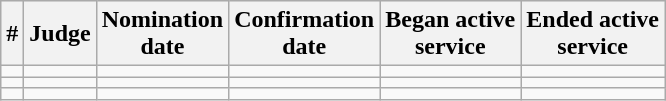<table class="sortable wikitable">
<tr bgcolor="#ececec">
<th>#</th>
<th>Judge</th>
<th>Nomination<br>date</th>
<th>Confirmation<br>date</th>
<th>Began active<br>service</th>
<th>Ended active<br>service</th>
</tr>
<tr>
<td></td>
<td></td>
<td></td>
<td></td>
<td></td>
<td></td>
</tr>
<tr>
<td></td>
<td></td>
<td></td>
<td></td>
<td></td>
<td></td>
</tr>
<tr>
<td></td>
<td></td>
<td></td>
<td></td>
<td></td>
<td></td>
</tr>
</table>
